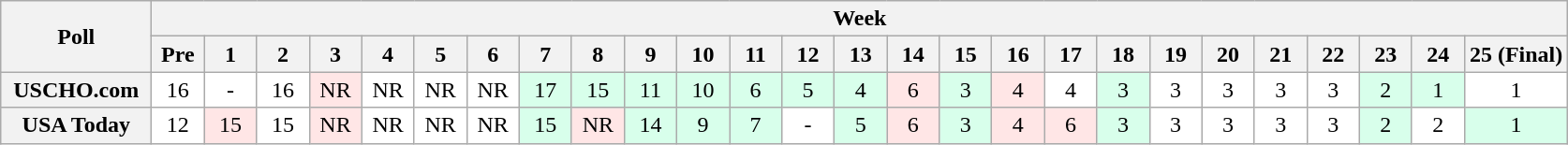<table class="wikitable" style="white-space:nowrap;">
<tr>
<th scope="col" width="100" rowspan="2">Poll</th>
<th colspan="27">Week</th>
</tr>
<tr>
<th scope="col" width="30">Pre</th>
<th scope="col" width="30">1</th>
<th scope="col" width="30">2</th>
<th scope="col" width="30">3</th>
<th scope="col" width="30">4</th>
<th scope="col" width="30">5</th>
<th scope="col" width="30">6</th>
<th scope="col" width="30">7</th>
<th scope="col" width="30">8</th>
<th scope="col" width="30">9</th>
<th scope="col" width="30">10</th>
<th scope="col" width="30">11</th>
<th scope="col" width="30">12</th>
<th scope="col" width="30">13</th>
<th scope="col" width="30">14</th>
<th scope="col" width="30">15</th>
<th scope="col" width="30">16</th>
<th scope="col" width="30">17</th>
<th scope="col" width="30">18</th>
<th scope="col" width="30">19</th>
<th scope="col" width="30">20</th>
<th scope="col" width="30">21</th>
<th scope="col" width="30">22</th>
<th scope="col" width="30">23</th>
<th scope="col" width="30">24</th>
<th scope="col" width="30">25 (Final)</th>
</tr>
<tr style="text-align:center;">
<th>USCHO.com</th>
<td bgcolor=FFFFFF>16</td>
<td bgcolor=FFFFFF>-</td>
<td bgcolor=FFFFFF>16</td>
<td bgcolor=FFE6E6>NR</td>
<td bgcolor=FFFFFF>NR</td>
<td bgcolor=FFFFFF>NR</td>
<td bgcolor=FFFFFF>NR</td>
<td bgcolor=D8FFEB>17</td>
<td bgcolor=D8FFEB>15</td>
<td bgcolor=D8FFEB>11</td>
<td bgcolor=D8FFEB>10</td>
<td bgcolor=D8FFEB>6</td>
<td bgcolor=D8FFEB>5</td>
<td bgcolor=D8FFEB>4</td>
<td bgcolor=FFE6E6>6</td>
<td bgcolor=D8FFEB>3</td>
<td bgcolor=FFE6E6>4</td>
<td bgcolor=FFFFFF>4</td>
<td bgcolor=D8FFEB>3</td>
<td bgcolor=FFFFFF>3</td>
<td bgcolor=FFFFFF>3</td>
<td bgcolor=FFFFFF>3 </td>
<td bgcolor=FFFFFF>3 </td>
<td bgcolor=D8FFEB>2 </td>
<td bgcolor=D8FFEB>1 </td>
<td bgcolor=FFFFFF>1 </td>
</tr>
<tr style="text-align:center;">
<th>USA Today</th>
<td bgcolor=FFFFFF>12</td>
<td bgcolor=FFE6E6>15</td>
<td bgcolor=FFFFFF>15</td>
<td bgcolor=FFE6E6>NR</td>
<td bgcolor=FFFFFF>NR</td>
<td bgcolor=FFFFFF>NR</td>
<td bgcolor=FFFFFF>NR</td>
<td bgcolor=D8FFEB>15</td>
<td bgcolor=FFE6E6>NR</td>
<td bgcolor=D8FFEB>14</td>
<td bgcolor=D8FFEB>9</td>
<td bgcolor=D8FFEB>7</td>
<td bgcolor=FFFFFF>-</td>
<td bgcolor=D8FFEB>5</td>
<td bgcolor=FFE6E6>6</td>
<td bgcolor=D8FFEB>3</td>
<td bgcolor=FFE6E6>4</td>
<td bgcolor=FFE6E6>6</td>
<td bgcolor=D8FFEB>3</td>
<td bgcolor=FFFFFF>3</td>
<td bgcolor=FFFFFF>3</td>
<td bgcolor=FFFFFF>3</td>
<td bgcolor=FFFFFF>3 </td>
<td bgcolor=D8FFEB>2 </td>
<td bgcolor=FFFFFF>2 </td>
<td bgcolor=D8FFEB>1 </td>
</tr>
</table>
